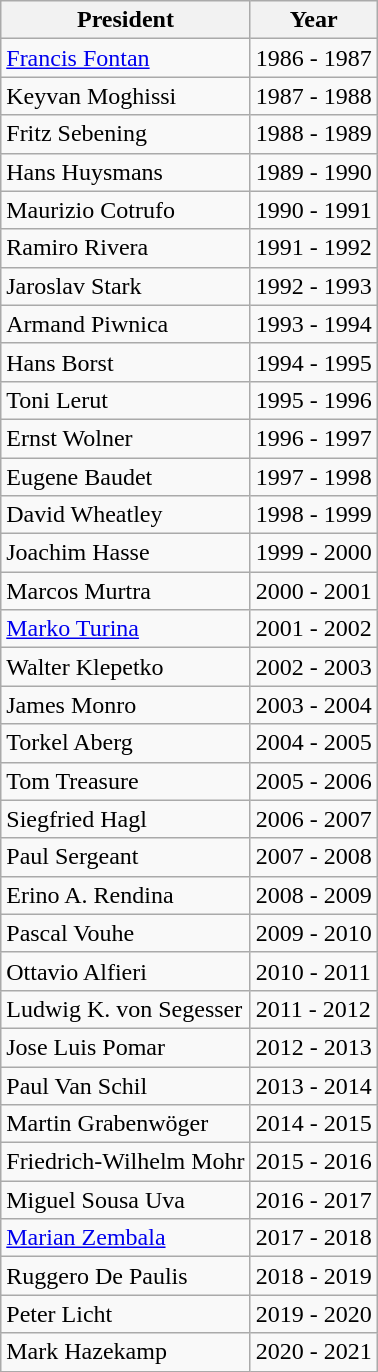<table class="wikitable">
<tr>
<th>President</th>
<th>Year</th>
</tr>
<tr>
<td><a href='#'>Francis Fontan</a></td>
<td>1986 - 1987</td>
</tr>
<tr>
<td>Keyvan Moghissi</td>
<td>1987 - 1988</td>
</tr>
<tr>
<td>Fritz Sebening</td>
<td>1988 - 1989</td>
</tr>
<tr>
<td>Hans Huysmans</td>
<td>1989 - 1990</td>
</tr>
<tr>
<td>Maurizio Cotrufo</td>
<td>1990 - 1991</td>
</tr>
<tr>
<td>Ramiro Rivera</td>
<td>1991 - 1992</td>
</tr>
<tr>
<td>Jaroslav Stark</td>
<td>1992 - 1993</td>
</tr>
<tr>
<td>Armand Piwnica</td>
<td>1993 - 1994</td>
</tr>
<tr>
<td>Hans Borst</td>
<td>1994 - 1995</td>
</tr>
<tr>
<td>Toni Lerut</td>
<td>1995 - 1996</td>
</tr>
<tr>
<td>Ernst Wolner</td>
<td>1996 - 1997</td>
</tr>
<tr>
<td>Eugene Baudet</td>
<td>1997 - 1998</td>
</tr>
<tr>
<td>David Wheatley</td>
<td>1998 - 1999</td>
</tr>
<tr>
<td>Joachim Hasse</td>
<td>1999 - 2000</td>
</tr>
<tr>
<td>Marcos Murtra</td>
<td>2000 - 2001</td>
</tr>
<tr>
<td><a href='#'>Marko Turina</a></td>
<td>2001 - 2002</td>
</tr>
<tr>
<td>Walter Klepetko</td>
<td>2002 - 2003</td>
</tr>
<tr>
<td>James Monro</td>
<td>2003 - 2004</td>
</tr>
<tr>
<td>Torkel Aberg</td>
<td>2004 - 2005</td>
</tr>
<tr>
<td>Tom Treasure</td>
<td>2005 - 2006</td>
</tr>
<tr>
<td>Siegfried Hagl</td>
<td>2006 - 2007</td>
</tr>
<tr>
<td>Paul Sergeant</td>
<td>2007 - 2008</td>
</tr>
<tr>
<td>Erino A. Rendina</td>
<td>2008 - 2009</td>
</tr>
<tr>
<td>Pascal Vouhe</td>
<td>2009 - 2010</td>
</tr>
<tr>
<td>Ottavio Alfieri</td>
<td>2010 - 2011</td>
</tr>
<tr>
<td>Ludwig K. von Segesser</td>
<td>2011 - 2012</td>
</tr>
<tr>
<td>Jose Luis Pomar</td>
<td>2012 - 2013</td>
</tr>
<tr>
<td>Paul Van Schil</td>
<td>2013 - 2014</td>
</tr>
<tr>
<td>Martin Grabenwöger</td>
<td>2014 - 2015</td>
</tr>
<tr>
<td>Friedrich-Wilhelm Mohr</td>
<td>2015 - 2016</td>
</tr>
<tr>
<td>Miguel Sousa Uva</td>
<td>2016 - 2017</td>
</tr>
<tr>
<td><a href='#'>Marian Zembala</a></td>
<td>2017 - 2018</td>
</tr>
<tr>
<td>Ruggero De Paulis</td>
<td>2018 - 2019</td>
</tr>
<tr>
<td>Peter Licht</td>
<td>2019 - 2020</td>
</tr>
<tr>
<td>Mark Hazekamp</td>
<td>2020 - 2021</td>
</tr>
</table>
